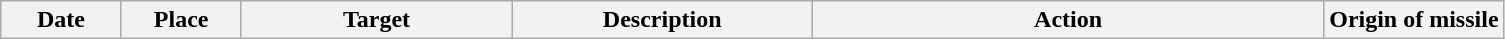<table class="wikitable sortable">
<tr>
<th style="width:8%;">Date</th>
<th style="width:8%;">Place</th>
<th style="width:18%;">Target</th>
<th style="width:20%;">Description</th>
<th>Action</th>
<th style="width:12%;">Origin of missile</th>
</tr>
</table>
